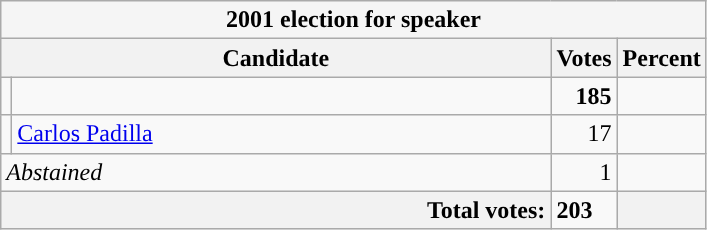<table class="wikitable">
<tr>
<th colspan=4 style="background:#f5f5f5">2001 election for speaker </th>
</tr>
<tr>
<th colspan=2>Candidate</th>
<th>Votes</th>
<th>Percent</th>
</tr>
<tr>
<td style="background-color: "></td>
<td style="width: 22em;"></td>
<td style="text-align:right"><strong>185</strong></td>
<td style="text-align:right"><strong></strong></td>
</tr>
<tr>
<td style="background-color: "></td>
<td {{nowrap><a href='#'>Carlos Padilla</a> </td>
<td style="text-align:right">17</td>
<td style="text-align:right"></td>
</tr>
<tr>
<td colspan=2><em>Abstained</em></td>
<td style="text-align:right">1</td>
<td style="text-align:right"></td>
</tr>
<tr>
<th colspan=2 style="text-align:right">Total votes:</th>
<td><strong>203</strong></td>
<th></th>
</tr>
</table>
